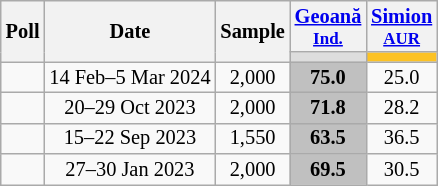<table class="wikitable sortable" style="text-align:center;font-size:85%;line-height:14px;">
<tr>
<th rowspan="2">Poll</th>
<th rowspan="2">Date</th>
<th rowspan="2" style="width:35px;">Sample</th>
<th class="unsortable" style="width:20px;"><a href='#'>Geoană</a><br><small><a href='#'>Ind.</a></small></th>
<th class="unsortable" style="width:20px;"><a href='#'>Simion</a><br><small><a href='#'>AUR</a></small></th>
</tr>
<tr>
<th style="background:#DDDDDD; "></th>
<th style="background:#FCC224; "></th>
</tr>
<tr>
<td></td>
<td>14 Feb–5 Mar 2024</td>
<td>2,000</td>
<td style="background:#C0C0C0"><strong>75.0</strong></td>
<td>25.0</td>
</tr>
<tr>
<td></td>
<td>20–29 Oct 2023</td>
<td>2,000</td>
<td style="background:#C0C0C0"><strong>71.8</strong></td>
<td>28.2</td>
</tr>
<tr>
<td></td>
<td>15–22 Sep 2023</td>
<td>1,550</td>
<td style="background:#C0C0C0"><strong>63.5</strong></td>
<td>36.5</td>
</tr>
<tr>
<td></td>
<td>27–30 Jan 2023</td>
<td>2,000</td>
<td style="background:#C0C0C0"><strong>69.5</strong></td>
<td>30.5</td>
</tr>
</table>
